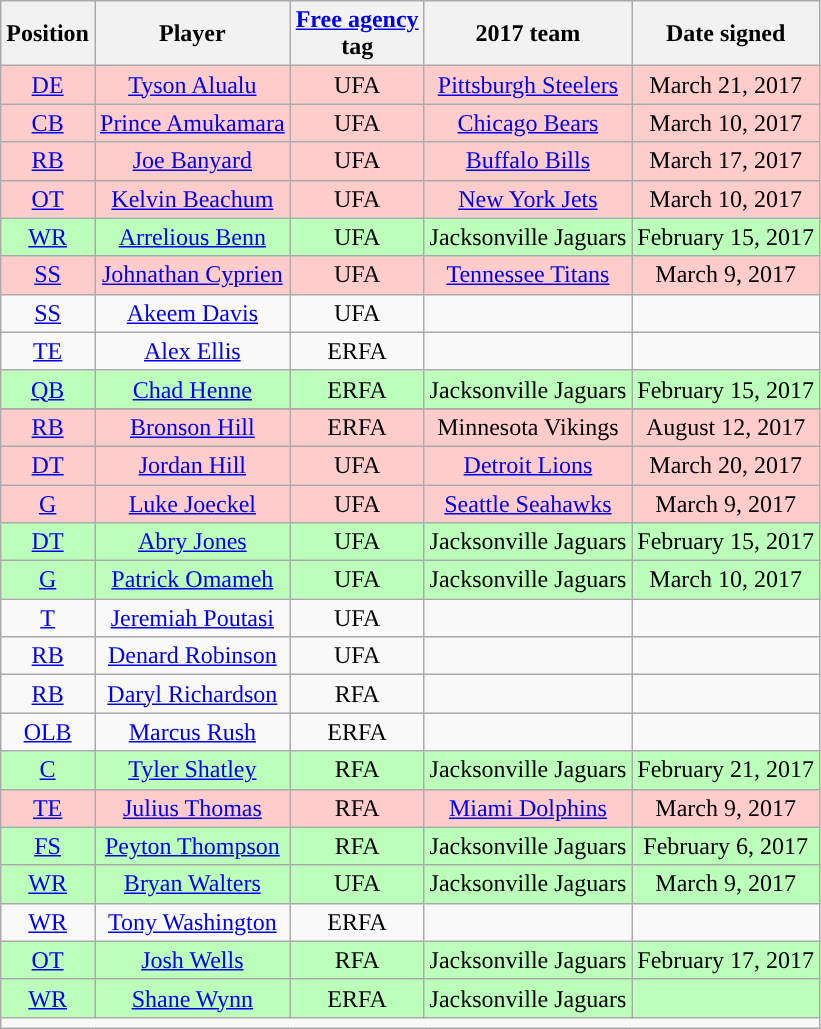<table class="wikitable" style=text-align:center;>
<tr>
<th>Position</th>
<th>Player</th>
<th><a href='#'><span>Free agency</span></a><br>tag</th>
<th>2017 team</th>
<th>Date signed</th>
</tr>
<tr style="background:#fcc; text-align:center;">
<td><a href='#'>DE</a></td>
<td><a href='#'>Tyson Alualu</a></td>
<td>UFA</td>
<td><a href='#'>Pittsburgh Steelers</a></td>
<td>March 21, 2017</td>
</tr>
<tr style="background:#fcc; text-align:center;">
<td><a href='#'>CB</a></td>
<td><a href='#'>Prince Amukamara</a></td>
<td>UFA</td>
<td><a href='#'>Chicago Bears</a></td>
<td>March 10, 2017</td>
</tr>
<tr style="background:#fcc; text-align:center;">
<td><a href='#'>RB</a></td>
<td><a href='#'>Joe Banyard</a></td>
<td>UFA</td>
<td><a href='#'>Buffalo Bills</a></td>
<td>March 17, 2017</td>
</tr>
<tr style="background:#fcc; text-align:center">
<td><a href='#'>OT</a></td>
<td><a href='#'>Kelvin Beachum</a></td>
<td>UFA</td>
<td><a href='#'>New York Jets</a></td>
<td>March 10, 2017</td>
</tr>
<tr style="background:#bfb; text-align:center">
<td><a href='#'>WR</a></td>
<td><a href='#'>Arrelious Benn</a></td>
<td>UFA</td>
<td>Jacksonville Jaguars</td>
<td>February 15, 2017</td>
</tr>
<tr style="background:#fcc; text-align:center">
<td><a href='#'>SS</a></td>
<td><a href='#'>Johnathan Cyprien</a></td>
<td>UFA</td>
<td><a href='#'>Tennessee Titans</a></td>
<td>March 9, 2017</td>
</tr>
<tr style="text-align:center;">
<td><a href='#'>SS</a></td>
<td><a href='#'>Akeem Davis</a></td>
<td>UFA</td>
<td></td>
<td></td>
</tr>
<tr style="text-align:center;">
<td><a href='#'>TE</a></td>
<td><a href='#'>Alex Ellis</a></td>
<td>ERFA</td>
<td></td>
<td></td>
</tr>
<tr style="background:#bfb; text-align:center">
<td><a href='#'>QB</a></td>
<td><a href='#'>Chad Henne</a></td>
<td>ERFA</td>
<td>Jacksonville Jaguars</td>
<td>February 15, 2017</td>
</tr>
<tr style="text-align:center;">
</tr>
<tr style="background:#fcc; text-align:center;">
<td><a href='#'>RB</a></td>
<td><a href='#'>Bronson Hill</a></td>
<td>ERFA</td>
<td>Minnesota Vikings</td>
<td>August 12, 2017</td>
</tr>
<tr style="background:#fcc; text-align:center;">
<td><a href='#'>DT</a></td>
<td><a href='#'>Jordan Hill</a></td>
<td>UFA</td>
<td><a href='#'>Detroit Lions</a></td>
<td>March 20, 2017</td>
</tr>
<tr style="background:#fcc; text-align:center;">
<td><a href='#'>G</a></td>
<td><a href='#'>Luke Joeckel</a></td>
<td>UFA</td>
<td><a href='#'>Seattle Seahawks</a></td>
<td>March 9, 2017</td>
</tr>
<tr style="background:#bfb; text-align:center">
<td><a href='#'>DT</a></td>
<td><a href='#'>Abry Jones</a></td>
<td>UFA</td>
<td>Jacksonville Jaguars</td>
<td>February 15, 2017</td>
</tr>
<tr style="background:#bfb; text-align:center">
<td><a href='#'>G</a></td>
<td><a href='#'>Patrick Omameh</a></td>
<td>UFA</td>
<td>Jacksonville Jaguars</td>
<td>March 10, 2017</td>
</tr>
<tr style="text-align:center;">
<td><a href='#'>T</a></td>
<td><a href='#'>Jeremiah Poutasi</a></td>
<td>UFA</td>
<td></td>
<td></td>
</tr>
<tr style="text-align:center;">
<td><a href='#'>RB</a></td>
<td><a href='#'>Denard Robinson</a></td>
<td>UFA</td>
<td></td>
<td></td>
</tr>
<tr style="text-align:center;">
<td><a href='#'>RB</a></td>
<td><a href='#'>Daryl Richardson</a></td>
<td>RFA</td>
<td></td>
<td></td>
</tr>
<tr style="text-align:center;">
<td><a href='#'>OLB</a></td>
<td><a href='#'>Marcus Rush</a></td>
<td>ERFA</td>
<td></td>
<td></td>
</tr>
<tr style="background:#bfb; text-align:center">
<td><a href='#'>C</a></td>
<td><a href='#'>Tyler Shatley</a></td>
<td>RFA</td>
<td>Jacksonville Jaguars</td>
<td>February 21, 2017</td>
</tr>
<tr style="background:#fcc; text-align:center">
<td><a href='#'>TE</a></td>
<td><a href='#'>Julius Thomas</a></td>
<td>RFA</td>
<td><a href='#'>Miami Dolphins</a></td>
<td>March 9, 2017</td>
</tr>
<tr style="background:#bfb; text-align:center">
<td><a href='#'>FS</a></td>
<td><a href='#'>Peyton Thompson</a></td>
<td>RFA</td>
<td>Jacksonville Jaguars</td>
<td>February 6, 2017</td>
</tr>
<tr style="background:#bfb; text-align:center;">
<td><a href='#'>WR</a></td>
<td><a href='#'>Bryan Walters</a></td>
<td>UFA</td>
<td>Jacksonville Jaguars</td>
<td>March 9, 2017</td>
</tr>
<tr style="text-align:center;">
<td><a href='#'>WR</a></td>
<td><a href='#'>Tony Washington</a></td>
<td>ERFA</td>
<td></td>
<td></td>
</tr>
<tr style="background:#bfb; text-align:center">
<td><a href='#'>OT</a></td>
<td><a href='#'>Josh Wells</a></td>
<td>RFA</td>
<td>Jacksonville Jaguars</td>
<td>February 17, 2017</td>
</tr>
<tr style="background:#bfb; text-align:center">
<td><a href='#'>WR</a></td>
<td><a href='#'>Shane Wynn</a></td>
<td>ERFA</td>
<td>Jacksonville Jaguars</td>
<td></td>
</tr>
<tr>
<td colspan="5"></td>
</tr>
</table>
